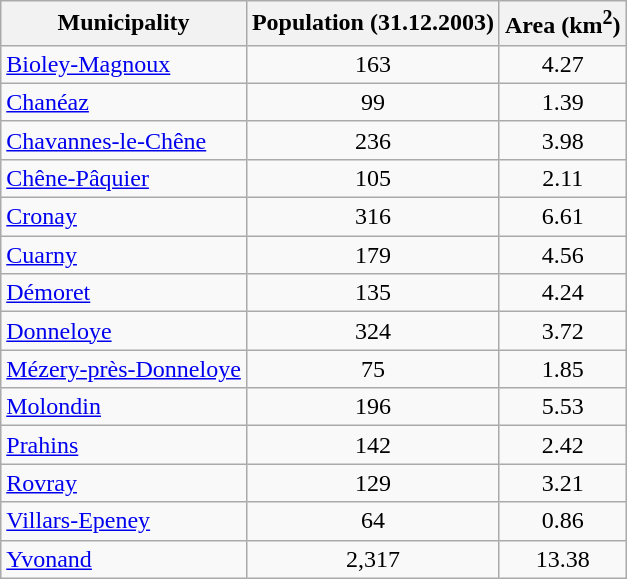<table class="wikitable">
<tr>
<th>Municipality</th>
<th>Population (31.12.2003)</th>
<th>Area (km<sup>2</sup>)</th>
</tr>
<tr>
<td><a href='#'>Bioley-Magnoux</a></td>
<td align="center">163</td>
<td align="center">4.27</td>
</tr>
<tr>
<td><a href='#'>Chanéaz</a></td>
<td align="center">99</td>
<td align="center">1.39</td>
</tr>
<tr>
<td><a href='#'>Chavannes-le-Chêne</a></td>
<td align="center">236</td>
<td align="center">3.98</td>
</tr>
<tr>
<td><a href='#'>Chêne-Pâquier</a></td>
<td align="center">105</td>
<td align="center">2.11</td>
</tr>
<tr>
<td><a href='#'>Cronay</a></td>
<td align="center">316</td>
<td align="center">6.61</td>
</tr>
<tr>
<td><a href='#'>Cuarny</a></td>
<td align="center">179</td>
<td align="center">4.56</td>
</tr>
<tr>
<td><a href='#'>Démoret</a></td>
<td align="center">135</td>
<td align="center">4.24</td>
</tr>
<tr>
<td><a href='#'>Donneloye</a></td>
<td align="center">324</td>
<td align="center">3.72</td>
</tr>
<tr>
<td><a href='#'>Mézery-près-Donneloye</a></td>
<td align="center">75</td>
<td align="center">1.85</td>
</tr>
<tr>
<td><a href='#'>Molondin</a></td>
<td align="center">196</td>
<td align="center">5.53</td>
</tr>
<tr>
<td><a href='#'>Prahins</a></td>
<td align="center">142</td>
<td align="center">2.42</td>
</tr>
<tr>
<td><a href='#'>Rovray</a></td>
<td align="center">129</td>
<td align="center">3.21</td>
</tr>
<tr>
<td><a href='#'>Villars-Epeney</a></td>
<td align="center">64</td>
<td align="center">0.86</td>
</tr>
<tr>
<td><a href='#'>Yvonand</a></td>
<td align="center">2,317</td>
<td align="center">13.38</td>
</tr>
</table>
